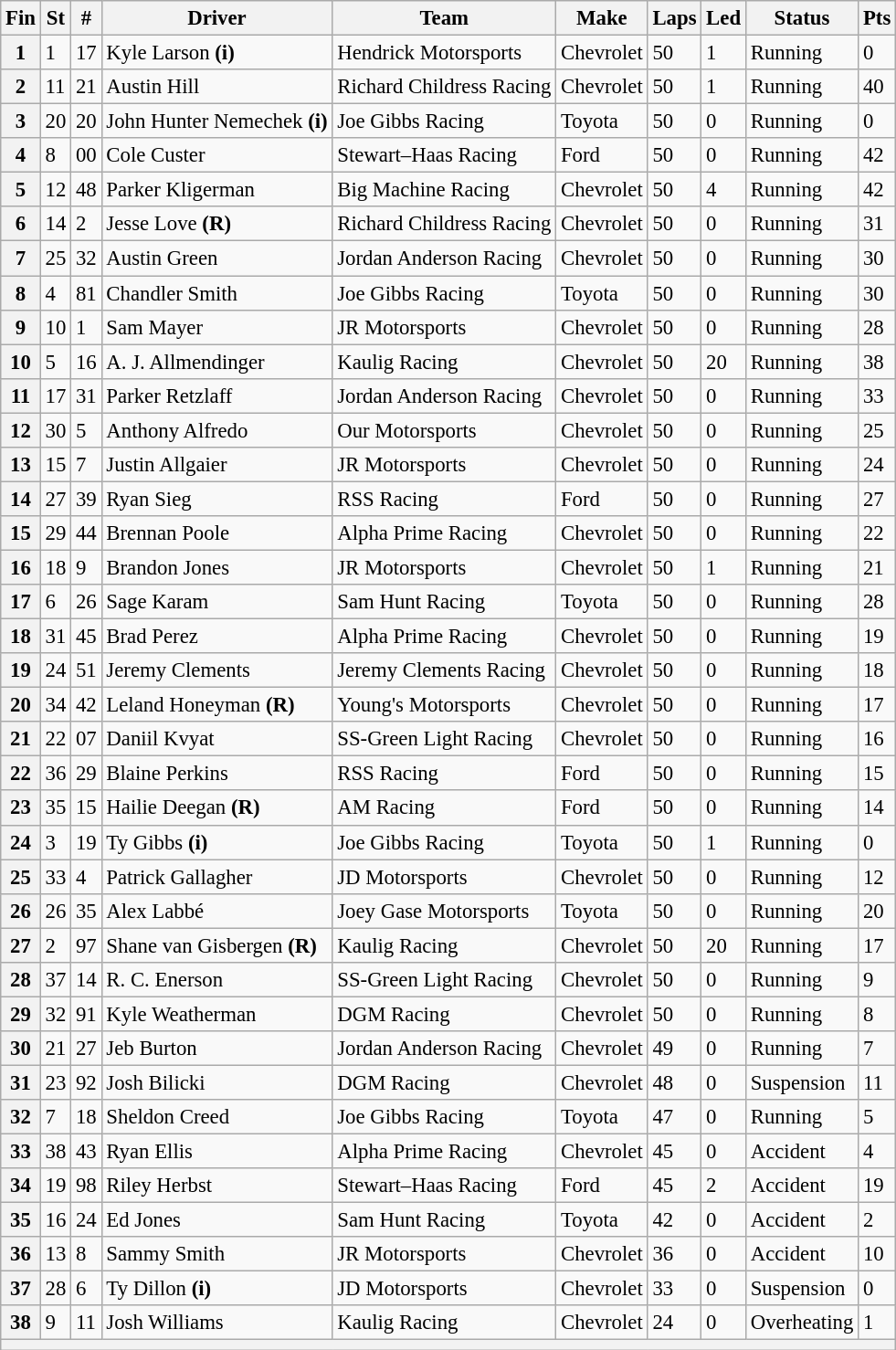<table class="wikitable" style="font-size:95%">
<tr>
<th>Fin</th>
<th>St</th>
<th>#</th>
<th>Driver</th>
<th>Team</th>
<th>Make</th>
<th>Laps</th>
<th>Led</th>
<th>Status</th>
<th>Pts</th>
</tr>
<tr>
<th>1</th>
<td>1</td>
<td>17</td>
<td>Kyle Larson <strong>(i)</strong></td>
<td>Hendrick Motorsports</td>
<td>Chevrolet</td>
<td>50</td>
<td>1</td>
<td>Running</td>
<td>0</td>
</tr>
<tr>
<th>2</th>
<td>11</td>
<td>21</td>
<td>Austin Hill</td>
<td>Richard Childress Racing</td>
<td>Chevrolet</td>
<td>50</td>
<td>1</td>
<td>Running</td>
<td>40</td>
</tr>
<tr>
<th>3</th>
<td>20</td>
<td>20</td>
<td>John Hunter Nemechek <strong>(i)</strong></td>
<td>Joe Gibbs Racing</td>
<td>Toyota</td>
<td>50</td>
<td>0</td>
<td>Running</td>
<td>0</td>
</tr>
<tr>
<th>4</th>
<td>8</td>
<td>00</td>
<td>Cole Custer</td>
<td>Stewart–Haas Racing</td>
<td>Ford</td>
<td>50</td>
<td>0</td>
<td>Running</td>
<td>42</td>
</tr>
<tr>
<th>5</th>
<td>12</td>
<td>48</td>
<td>Parker Kligerman</td>
<td>Big Machine Racing</td>
<td>Chevrolet</td>
<td>50</td>
<td>4</td>
<td>Running</td>
<td>42</td>
</tr>
<tr>
<th>6</th>
<td>14</td>
<td>2</td>
<td>Jesse Love <strong>(R)</strong></td>
<td>Richard Childress Racing</td>
<td>Chevrolet</td>
<td>50</td>
<td>0</td>
<td>Running</td>
<td>31</td>
</tr>
<tr>
<th>7</th>
<td>25</td>
<td>32</td>
<td>Austin Green</td>
<td>Jordan Anderson Racing</td>
<td>Chevrolet</td>
<td>50</td>
<td>0</td>
<td>Running</td>
<td>30</td>
</tr>
<tr>
<th>8</th>
<td>4</td>
<td>81</td>
<td>Chandler Smith</td>
<td>Joe Gibbs Racing</td>
<td>Toyota</td>
<td>50</td>
<td>0</td>
<td>Running</td>
<td>30</td>
</tr>
<tr>
<th>9</th>
<td>10</td>
<td>1</td>
<td>Sam Mayer</td>
<td>JR Motorsports</td>
<td>Chevrolet</td>
<td>50</td>
<td>0</td>
<td>Running</td>
<td>28</td>
</tr>
<tr>
<th>10</th>
<td>5</td>
<td>16</td>
<td>A. J. Allmendinger</td>
<td>Kaulig Racing</td>
<td>Chevrolet</td>
<td>50</td>
<td>20</td>
<td>Running</td>
<td>38</td>
</tr>
<tr>
<th>11</th>
<td>17</td>
<td>31</td>
<td>Parker Retzlaff</td>
<td>Jordan Anderson Racing</td>
<td>Chevrolet</td>
<td>50</td>
<td>0</td>
<td>Running</td>
<td>33</td>
</tr>
<tr>
<th>12</th>
<td>30</td>
<td>5</td>
<td>Anthony Alfredo</td>
<td>Our Motorsports</td>
<td>Chevrolet</td>
<td>50</td>
<td>0</td>
<td>Running</td>
<td>25</td>
</tr>
<tr>
<th>13</th>
<td>15</td>
<td>7</td>
<td>Justin Allgaier</td>
<td>JR Motorsports</td>
<td>Chevrolet</td>
<td>50</td>
<td>0</td>
<td>Running</td>
<td>24</td>
</tr>
<tr>
<th>14</th>
<td>27</td>
<td>39</td>
<td>Ryan Sieg</td>
<td>RSS Racing</td>
<td>Ford</td>
<td>50</td>
<td>0</td>
<td>Running</td>
<td>27</td>
</tr>
<tr>
<th>15</th>
<td>29</td>
<td>44</td>
<td>Brennan Poole</td>
<td>Alpha Prime Racing</td>
<td>Chevrolet</td>
<td>50</td>
<td>0</td>
<td>Running</td>
<td>22</td>
</tr>
<tr>
<th>16</th>
<td>18</td>
<td>9</td>
<td>Brandon Jones</td>
<td>JR Motorsports</td>
<td>Chevrolet</td>
<td>50</td>
<td>1</td>
<td>Running</td>
<td>21</td>
</tr>
<tr>
<th>17</th>
<td>6</td>
<td>26</td>
<td>Sage Karam</td>
<td>Sam Hunt Racing</td>
<td>Toyota</td>
<td>50</td>
<td>0</td>
<td>Running</td>
<td>28</td>
</tr>
<tr>
<th>18</th>
<td>31</td>
<td>45</td>
<td>Brad Perez</td>
<td>Alpha Prime Racing</td>
<td>Chevrolet</td>
<td>50</td>
<td>0</td>
<td>Running</td>
<td>19</td>
</tr>
<tr>
<th>19</th>
<td>24</td>
<td>51</td>
<td>Jeremy Clements</td>
<td>Jeremy Clements Racing</td>
<td>Chevrolet</td>
<td>50</td>
<td>0</td>
<td>Running</td>
<td>18</td>
</tr>
<tr>
<th>20</th>
<td>34</td>
<td>42</td>
<td>Leland Honeyman <strong>(R)</strong></td>
<td>Young's Motorsports</td>
<td>Chevrolet</td>
<td>50</td>
<td>0</td>
<td>Running</td>
<td>17</td>
</tr>
<tr>
<th>21</th>
<td>22</td>
<td>07</td>
<td>Daniil Kvyat</td>
<td>SS-Green Light Racing</td>
<td>Chevrolet</td>
<td>50</td>
<td>0</td>
<td>Running</td>
<td>16</td>
</tr>
<tr>
<th>22</th>
<td>36</td>
<td>29</td>
<td>Blaine Perkins</td>
<td>RSS Racing</td>
<td>Ford</td>
<td>50</td>
<td>0</td>
<td>Running</td>
<td>15</td>
</tr>
<tr>
<th>23</th>
<td>35</td>
<td>15</td>
<td>Hailie Deegan <strong>(R)</strong></td>
<td>AM Racing</td>
<td>Ford</td>
<td>50</td>
<td>0</td>
<td>Running</td>
<td>14</td>
</tr>
<tr>
<th>24</th>
<td>3</td>
<td>19</td>
<td>Ty Gibbs <strong>(i)</strong></td>
<td>Joe Gibbs Racing</td>
<td>Toyota</td>
<td>50</td>
<td>1</td>
<td>Running</td>
<td>0</td>
</tr>
<tr>
<th>25</th>
<td>33</td>
<td>4</td>
<td>Patrick Gallagher</td>
<td>JD Motorsports</td>
<td>Chevrolet</td>
<td>50</td>
<td>0</td>
<td>Running</td>
<td>12</td>
</tr>
<tr>
<th>26</th>
<td>26</td>
<td>35</td>
<td>Alex Labbé</td>
<td>Joey Gase Motorsports</td>
<td>Toyota</td>
<td>50</td>
<td>0</td>
<td>Running</td>
<td>20</td>
</tr>
<tr>
<th>27</th>
<td>2</td>
<td>97</td>
<td>Shane van Gisbergen <strong>(R)</strong></td>
<td>Kaulig Racing</td>
<td>Chevrolet</td>
<td>50</td>
<td>20</td>
<td>Running</td>
<td>17</td>
</tr>
<tr>
<th>28</th>
<td>37</td>
<td>14</td>
<td>R. C. Enerson</td>
<td>SS-Green Light Racing</td>
<td>Chevrolet</td>
<td>50</td>
<td>0</td>
<td>Running</td>
<td>9</td>
</tr>
<tr>
<th>29</th>
<td>32</td>
<td>91</td>
<td>Kyle Weatherman</td>
<td>DGM Racing</td>
<td>Chevrolet</td>
<td>50</td>
<td>0</td>
<td>Running</td>
<td>8</td>
</tr>
<tr>
<th>30</th>
<td>21</td>
<td>27</td>
<td>Jeb Burton</td>
<td>Jordan Anderson Racing</td>
<td>Chevrolet</td>
<td>49</td>
<td>0</td>
<td>Running</td>
<td>7</td>
</tr>
<tr>
<th>31</th>
<td>23</td>
<td>92</td>
<td>Josh Bilicki</td>
<td>DGM Racing</td>
<td>Chevrolet</td>
<td>48</td>
<td>0</td>
<td>Suspension</td>
<td>11</td>
</tr>
<tr>
<th>32</th>
<td>7</td>
<td>18</td>
<td>Sheldon Creed</td>
<td>Joe Gibbs Racing</td>
<td>Toyota</td>
<td>47</td>
<td>0</td>
<td>Running</td>
<td>5</td>
</tr>
<tr>
<th>33</th>
<td>38</td>
<td>43</td>
<td>Ryan Ellis</td>
<td>Alpha Prime Racing</td>
<td>Chevrolet</td>
<td>45</td>
<td>0</td>
<td>Accident</td>
<td>4</td>
</tr>
<tr>
<th>34</th>
<td>19</td>
<td>98</td>
<td>Riley Herbst</td>
<td>Stewart–Haas Racing</td>
<td>Ford</td>
<td>45</td>
<td>2</td>
<td>Accident</td>
<td>19</td>
</tr>
<tr>
<th>35</th>
<td>16</td>
<td>24</td>
<td>Ed Jones</td>
<td>Sam Hunt Racing</td>
<td>Toyota</td>
<td>42</td>
<td>0</td>
<td>Accident</td>
<td>2</td>
</tr>
<tr>
<th>36</th>
<td>13</td>
<td>8</td>
<td>Sammy Smith</td>
<td>JR Motorsports</td>
<td>Chevrolet</td>
<td>36</td>
<td>0</td>
<td>Accident</td>
<td>10</td>
</tr>
<tr>
<th>37</th>
<td>28</td>
<td>6</td>
<td>Ty Dillon <strong>(i)</strong></td>
<td>JD Motorsports</td>
<td>Chevrolet</td>
<td>33</td>
<td>0</td>
<td>Suspension</td>
<td>0</td>
</tr>
<tr>
<th>38</th>
<td>9</td>
<td>11</td>
<td>Josh Williams</td>
<td>Kaulig Racing</td>
<td>Chevrolet</td>
<td>24</td>
<td>0</td>
<td>Overheating</td>
<td>1</td>
</tr>
<tr>
<th colspan="10"></th>
</tr>
</table>
